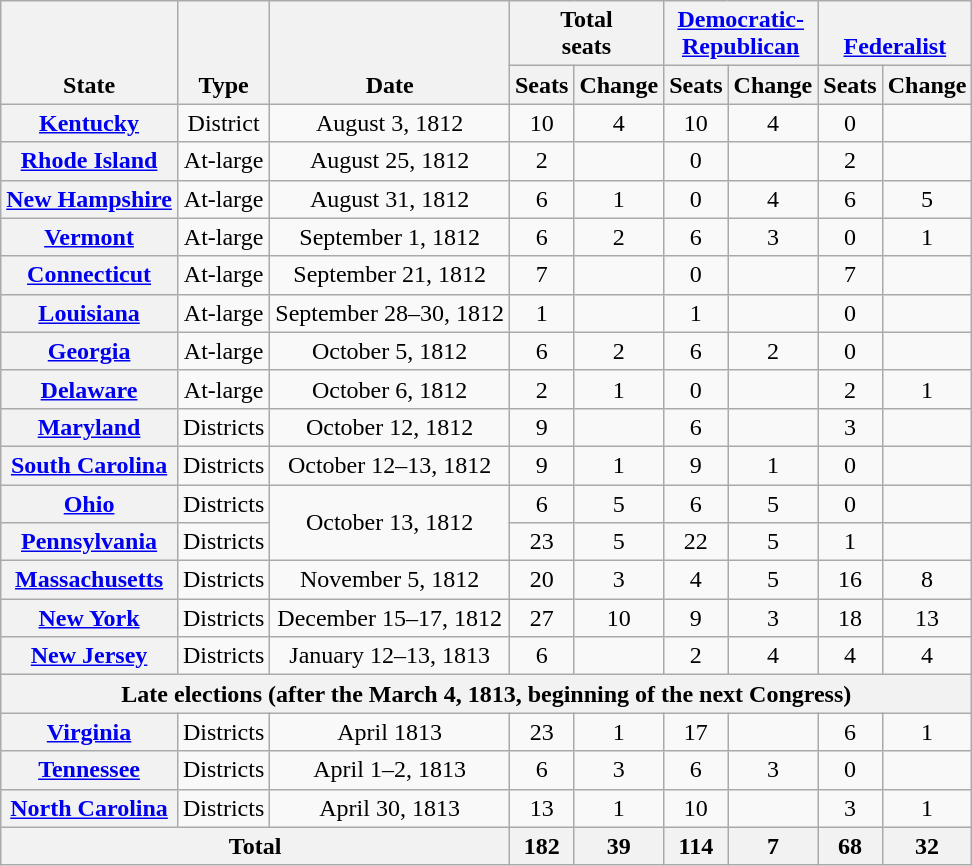<table class="wikitable sortable" style="text-align:center">
<tr valign=bottom>
<th rowspan=2>State</th>
<th rowspan=2>Type</th>
<th rowspan=2>Date</th>
<th colspan=2>Total<br>seats</th>
<th colspan=2 ><a href='#'>Democratic-<br>Republican</a></th>
<th colspan=2 ><a href='#'>Federalist</a></th>
</tr>
<tr>
<th>Seats</th>
<th>Change</th>
<th>Seats</th>
<th>Change</th>
<th>Seats</th>
<th>Change</th>
</tr>
<tr>
<th><a href='#'>Kentucky</a></th>
<td>District</td>
<td>August 3, 1812</td>
<td>10</td>
<td>4</td>
<td>10</td>
<td>4</td>
<td>0</td>
<td></td>
</tr>
<tr>
<th><a href='#'>Rhode Island</a></th>
<td>At-large</td>
<td>August 25, 1812</td>
<td>2</td>
<td></td>
<td>0</td>
<td></td>
<td>2</td>
<td></td>
</tr>
<tr>
<th><a href='#'>New Hampshire</a></th>
<td>At-large</td>
<td>August 31, 1812</td>
<td>6</td>
<td>1</td>
<td>0</td>
<td>4</td>
<td>6</td>
<td>5</td>
</tr>
<tr>
<th><a href='#'>Vermont</a></th>
<td>At-large</td>
<td>September 1, 1812</td>
<td>6</td>
<td>2</td>
<td>6</td>
<td>3</td>
<td>0</td>
<td>1</td>
</tr>
<tr>
<th><a href='#'>Connecticut</a></th>
<td>At-large</td>
<td>September 21, 1812</td>
<td>7</td>
<td></td>
<td>0</td>
<td></td>
<td>7</td>
<td></td>
</tr>
<tr>
<th><a href='#'>Louisiana</a></th>
<td>At-large</td>
<td>September 28–30, 1812</td>
<td>1</td>
<td></td>
<td>1</td>
<td></td>
<td>0</td>
<td></td>
</tr>
<tr>
<th><a href='#'>Georgia</a></th>
<td>At-large</td>
<td>October 5, 1812</td>
<td>6</td>
<td>2</td>
<td>6</td>
<td>2</td>
<td>0</td>
<td></td>
</tr>
<tr>
<th><a href='#'>Delaware</a></th>
<td>At-large</td>
<td>October 6, 1812</td>
<td>2</td>
<td>1</td>
<td>0</td>
<td></td>
<td>2</td>
<td>1</td>
</tr>
<tr>
<th><a href='#'>Maryland</a></th>
<td>Districts</td>
<td>October 12, 1812</td>
<td>9</td>
<td></td>
<td>6</td>
<td></td>
<td>3</td>
<td></td>
</tr>
<tr>
<th><a href='#'>South Carolina</a></th>
<td>Districts</td>
<td>October 12–13, 1812</td>
<td>9</td>
<td>1</td>
<td>9</td>
<td>1</td>
<td>0</td>
<td></td>
</tr>
<tr>
<th><a href='#'>Ohio</a></th>
<td>Districts</td>
<td rowspan=2>October 13, 1812</td>
<td>6</td>
<td>5</td>
<td>6</td>
<td>5</td>
<td>0</td>
<td></td>
</tr>
<tr>
<th><a href='#'>Pennsylvania</a></th>
<td>Districts</td>
<td>23</td>
<td>5</td>
<td>22</td>
<td>5</td>
<td>1</td>
<td></td>
</tr>
<tr>
<th><a href='#'>Massachusetts</a></th>
<td>Districts</td>
<td>November 5, 1812</td>
<td>20</td>
<td>3</td>
<td>4</td>
<td>5</td>
<td>16</td>
<td>8</td>
</tr>
<tr>
<th><a href='#'>New York</a></th>
<td>Districts</td>
<td>December 15–17, 1812</td>
<td>27</td>
<td>10</td>
<td>9</td>
<td>3</td>
<td>18</td>
<td>13</td>
</tr>
<tr>
<th><a href='#'>New Jersey</a></th>
<td>Districts</td>
<td>January 12–13, 1813</td>
<td>6</td>
<td></td>
<td>2</td>
<td>4</td>
<td>4</td>
<td>4</td>
</tr>
<tr>
<th colspan=9>Late elections (after the March 4, 1813, beginning of the next Congress)</th>
</tr>
<tr>
<th><a href='#'>Virginia</a></th>
<td>Districts</td>
<td>April 1813</td>
<td>23</td>
<td>1</td>
<td>17</td>
<td></td>
<td>6</td>
<td>1</td>
</tr>
<tr>
<th><a href='#'>Tennessee</a></th>
<td>Districts</td>
<td>April 1–2, 1813</td>
<td>6</td>
<td>3</td>
<td>6</td>
<td>3</td>
<td>0</td>
<td></td>
</tr>
<tr>
<th><a href='#'>North Carolina</a></th>
<td>Districts</td>
<td>April 30, 1813</td>
<td>13</td>
<td>1</td>
<td>10</td>
<td></td>
<td>3</td>
<td>1</td>
</tr>
<tr>
<th colspan=3 align=center>Total</th>
<th align=right>182</th>
<th align=right>39</th>
<th>114<br></th>
<th>7</th>
<th>68<br></th>
<th>32</th>
</tr>
</table>
